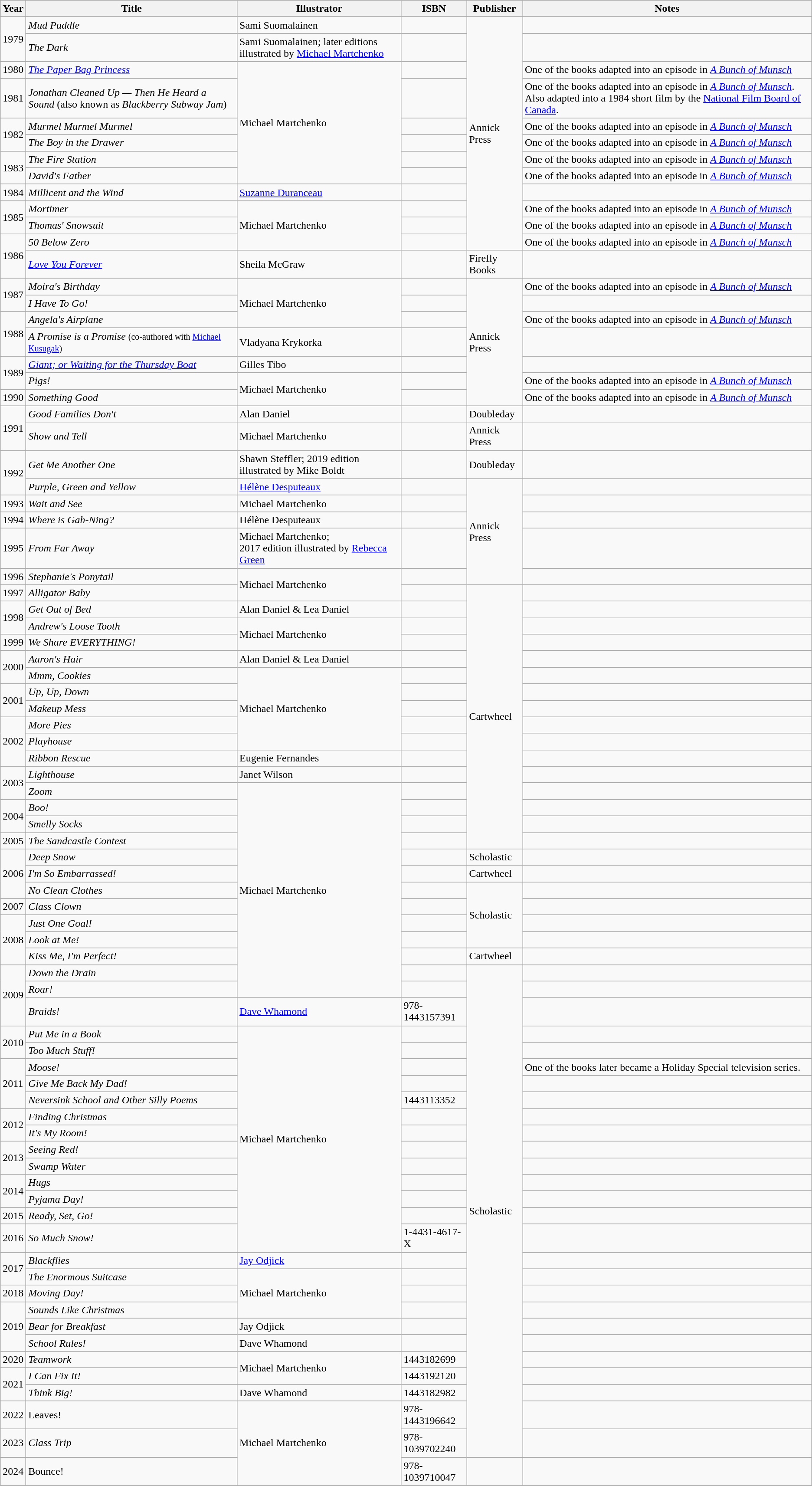<table class="wikitable sortable" class="wikitable">
<tr style="background:#ccc;">
<th>Year</th>
<th>Title</th>
<th>Illustrator</th>
<th>ISBN</th>
<th>Publisher</th>
<th>Notes</th>
</tr>
<tr>
<td rowspan="2">1979</td>
<td><em>Mud Puddle</em></td>
<td>Sami Suomalainen</td>
<td></td>
<td rowspan="12">Annick Press</td>
<td></td>
</tr>
<tr>
<td><em>The Dark</em></td>
<td>Sami Suomalainen; later editions illustrated by <a href='#'>Michael Martchenko</a></td>
<td></td>
<td></td>
</tr>
<tr>
<td>1980</td>
<td><em><a href='#'>The Paper Bag Princess</a></em></td>
<td rowspan="6">Michael Martchenko</td>
<td></td>
<td>One of the books adapted into an episode in <em><a href='#'>A Bunch of Munsch</a></em></td>
</tr>
<tr>
<td>1981</td>
<td><em>Jonathan Cleaned Up — Then He Heard a Sound</em> (also known as <em>Blackberry Subway Jam</em>)</td>
<td></td>
<td>One of the books adapted into an episode in <em><a href='#'>A Bunch of Munsch</a></em>. Also adapted into a 1984 short film by the <a href='#'>National Film Board of Canada</a>.</td>
</tr>
<tr>
<td rowspan="2">1982</td>
<td><em>Murmel Murmel Murmel</em></td>
<td></td>
<td>One of the books adapted into an episode in <em><a href='#'>A Bunch of Munsch</a></em></td>
</tr>
<tr>
<td><em>The Boy in the Drawer</em></td>
<td></td>
<td>One of the books adapted into an episode in <em><a href='#'>A Bunch of Munsch</a></em></td>
</tr>
<tr>
<td rowspan="2">1983</td>
<td><em>The Fire Station</em></td>
<td></td>
<td>One of the books adapted into an episode in <em><a href='#'>A Bunch of Munsch</a></em></td>
</tr>
<tr>
<td><em>David's Father</em></td>
<td></td>
<td>One of the books adapted into an episode in <em><a href='#'>A Bunch of Munsch</a></em></td>
</tr>
<tr>
<td>1984</td>
<td><em>Millicent and the Wind</em></td>
<td><a href='#'>Suzanne Duranceau</a></td>
<td></td>
<td></td>
</tr>
<tr>
<td rowspan="2">1985</td>
<td><em>Mortimer</em></td>
<td rowspan="3">Michael Martchenko</td>
<td></td>
<td>One of the books adapted into an episode in <em><a href='#'>A Bunch of Munsch</a></em></td>
</tr>
<tr>
<td><em>Thomas' Snowsuit</em></td>
<td></td>
<td>One of the books adapted into an episode in <em><a href='#'>A Bunch of Munsch</a></em></td>
</tr>
<tr>
<td rowspan="2">1986</td>
<td><em>50 Below Zero</em></td>
<td></td>
<td>One of the books adapted into an episode in <em><a href='#'>A Bunch of Munsch</a></em></td>
</tr>
<tr>
<td><em><a href='#'>Love You Forever</a></em></td>
<td>Sheila McGraw</td>
<td></td>
<td>Firefly Books</td>
<td></td>
</tr>
<tr>
<td rowspan="2">1987</td>
<td><em>Moira's Birthday</em></td>
<td rowspan="3">Michael Martchenko</td>
<td></td>
<td rowspan="7">Annick Press</td>
<td>One of the books adapted into an episode in <em><a href='#'>A Bunch of Munsch</a></em></td>
</tr>
<tr>
<td><em>I Have To Go!</em></td>
<td></td>
<td></td>
</tr>
<tr>
<td rowspan="2">1988</td>
<td><em>Angela's Airplane</em></td>
<td></td>
<td>One of the books adapted into an episode in <em><a href='#'>A Bunch of Munsch</a></em></td>
</tr>
<tr>
<td><em>A Promise is a Promise</em> <small>(co-authored with <a href='#'>Michael Kusugak</a>)</small></td>
<td>Vladyana Krykorka</td>
<td></td>
<td></td>
</tr>
<tr>
<td rowspan="2">1989</td>
<td><em><a href='#'>Giant; or Waiting for the Thursday Boat</a></em></td>
<td>Gilles Tibo</td>
<td></td>
<td></td>
</tr>
<tr>
<td><em>Pigs!</em></td>
<td rowspan="2">Michael Martchenko</td>
<td></td>
<td>One of the books adapted into an episode in <em><a href='#'>A Bunch of Munsch</a></em></td>
</tr>
<tr>
<td>1990</td>
<td><em>Something Good</em></td>
<td></td>
<td>One of the books adapted into an episode in <em><a href='#'>A Bunch of Munsch</a></em></td>
</tr>
<tr>
<td rowspan="2">1991</td>
<td><em>Good Families Don't</em></td>
<td>Alan Daniel</td>
<td></td>
<td>Doubleday</td>
<td></td>
</tr>
<tr>
<td><em>Show and Tell</em></td>
<td>Michael Martchenko</td>
<td></td>
<td>Annick Press</td>
<td></td>
</tr>
<tr>
<td rowspan="2">1992</td>
<td><em>Get Me Another One</em></td>
<td>Shawn Steffler; 2019 edition illustrated by Mike Boldt</td>
<td></td>
<td>Doubleday</td>
<td></td>
</tr>
<tr>
<td><em>Purple, Green and Yellow</em></td>
<td><a href='#'>Hélène Desputeaux</a></td>
<td></td>
<td rowspan="5">Annick Press</td>
<td></td>
</tr>
<tr>
<td>1993</td>
<td><em>Wait and See</em></td>
<td>Michael Martchenko</td>
<td></td>
<td></td>
</tr>
<tr>
<td>1994</td>
<td><em>Where is Gah-Ning?</em></td>
<td>Hélène Desputeaux</td>
<td></td>
<td></td>
</tr>
<tr>
<td>1995</td>
<td><em>From Far Away</em></td>
<td>Michael Martchenko;<br>2017 edition illustrated by <a href='#'>Rebecca Green</a></td>
<td></td>
<td></td>
</tr>
<tr>
<td>1996</td>
<td><em>Stephanie's Ponytail</em></td>
<td rowspan="2">Michael Martchenko</td>
<td></td>
<td></td>
</tr>
<tr>
<td>1997</td>
<td><em>Alligator Baby</em></td>
<td></td>
<td rowspan="16">Cartwheel</td>
<td></td>
</tr>
<tr>
<td rowspan="2">1998</td>
<td><em>Get Out of Bed</em></td>
<td>Alan Daniel & Lea Daniel</td>
<td></td>
<td></td>
</tr>
<tr>
<td><em>Andrew's Loose Tooth</em></td>
<td rowspan="2">Michael Martchenko</td>
<td></td>
<td></td>
</tr>
<tr>
<td>1999</td>
<td><em>We Share EVERYTHING!</em></td>
<td></td>
<td></td>
</tr>
<tr>
<td rowspan="2">2000</td>
<td><em>Aaron's Hair</em></td>
<td>Alan Daniel & Lea Daniel</td>
<td></td>
<td></td>
</tr>
<tr>
<td><em>Mmm, Cookies</em></td>
<td rowspan="5">Michael Martchenko</td>
<td></td>
<td></td>
</tr>
<tr>
<td rowspan="2">2001</td>
<td><em>Up, Up, Down</em></td>
<td></td>
<td></td>
</tr>
<tr>
<td><em>Makeup Mess</em></td>
<td></td>
<td></td>
</tr>
<tr>
<td rowspan="3">2002</td>
<td><em>More Pies</em></td>
<td></td>
<td></td>
</tr>
<tr>
<td><em>Playhouse</em></td>
<td></td>
<td></td>
</tr>
<tr>
<td><em>Ribbon Rescue</em></td>
<td>Eugenie Fernandes</td>
<td></td>
<td></td>
</tr>
<tr>
<td rowspan="2">2003</td>
<td><em>Lighthouse</em></td>
<td>Janet Wilson</td>
<td></td>
<td></td>
</tr>
<tr>
<td><em>Zoom</em></td>
<td rowspan="13">Michael Martchenko</td>
<td></td>
<td></td>
</tr>
<tr>
<td rowspan="2">2004</td>
<td><em>Boo!</em></td>
<td></td>
<td></td>
</tr>
<tr>
<td><em>Smelly Socks</em></td>
<td></td>
<td></td>
</tr>
<tr>
<td>2005</td>
<td><em>The Sandcastle Contest</em></td>
<td></td>
<td></td>
</tr>
<tr>
<td rowspan="3">2006</td>
<td><em>Deep Snow</em></td>
<td></td>
<td>Scholastic</td>
<td></td>
</tr>
<tr>
<td><em>I'm So Embarrassed!</em></td>
<td></td>
<td>Cartwheel</td>
<td></td>
</tr>
<tr>
<td><em>No Clean Clothes</em></td>
<td></td>
<td rowspan="4">Scholastic</td>
<td></td>
</tr>
<tr>
<td>2007</td>
<td><em>Class Clown</em></td>
<td></td>
<td></td>
</tr>
<tr>
<td rowspan="3">2008</td>
<td><em>Just One Goal!</em></td>
<td></td>
<td></td>
</tr>
<tr>
<td><em>Look at Me!</em></td>
<td></td>
<td></td>
</tr>
<tr>
<td><em>Kiss Me, I'm Perfect!</em></td>
<td></td>
<td>Cartwheel</td>
<td></td>
</tr>
<tr>
<td rowspan="3">2009</td>
<td><em>Down the Drain</em></td>
<td></td>
<td rowspan="27">Scholastic</td>
<td></td>
</tr>
<tr>
<td><em>Roar!</em></td>
<td></td>
<td></td>
</tr>
<tr>
<td><em>Braids!</em></td>
<td><a href='#'>Dave Whamond</a></td>
<td>978-1443157391</td>
<td></td>
</tr>
<tr>
<td rowspan="2">2010</td>
<td><em>Put Me in a Book</em></td>
<td rowspan="13">Michael Martchenko</td>
<td></td>
<td></td>
</tr>
<tr>
<td><em>Too Much Stuff!</em></td>
<td></td>
<td></td>
</tr>
<tr>
<td rowspan="3">2011</td>
<td><em>Moose!</em></td>
<td></td>
<td>One of the books later became a Holiday Special television series.</td>
</tr>
<tr>
<td><em>Give Me Back My Dad!</em></td>
<td></td>
<td></td>
</tr>
<tr>
<td><em>Neversink School and Other Silly Poems</em></td>
<td>1443113352</td>
<td></td>
</tr>
<tr>
<td rowspan="2">2012</td>
<td><em>Finding Christmas</em></td>
<td></td>
<td></td>
</tr>
<tr>
<td><em>It's My Room!</em></td>
<td></td>
<td></td>
</tr>
<tr>
<td rowspan="2">2013</td>
<td><em>Seeing Red!</em></td>
<td></td>
<td></td>
</tr>
<tr>
<td><em>Swamp Water</em></td>
<td></td>
<td></td>
</tr>
<tr>
<td rowspan="2">2014</td>
<td><em>Hugs</em></td>
<td></td>
<td></td>
</tr>
<tr>
<td><em>Pyjama Day!</em></td>
<td></td>
<td></td>
</tr>
<tr>
<td>2015</td>
<td><em>Ready, Set, Go!</em></td>
<td></td>
<td></td>
</tr>
<tr>
<td>2016</td>
<td><em>So Much Snow!</em></td>
<td>1-4431-4617-X</td>
<td></td>
</tr>
<tr>
<td rowspan="2">2017</td>
<td><em>Blackflies</em></td>
<td><a href='#'>Jay Odjick</a></td>
<td></td>
<td></td>
</tr>
<tr>
<td><em>The Enormous Suitcase</em></td>
<td rowspan="3">Michael Martchenko</td>
<td></td>
<td></td>
</tr>
<tr>
<td>2018</td>
<td><em>Moving Day!</em></td>
<td></td>
<td></td>
</tr>
<tr>
<td rowspan="3">2019</td>
<td><em>Sounds Like Christmas</em></td>
<td></td>
<td></td>
</tr>
<tr>
<td><em>Bear for Breakfast</em></td>
<td>Jay Odjick</td>
<td></td>
<td></td>
</tr>
<tr>
<td><em>School Rules!</em></td>
<td>Dave Whamond</td>
<td></td>
<td></td>
</tr>
<tr>
<td>2020</td>
<td><em>Teamwork</em></td>
<td rowspan="2">Michael Martchenko</td>
<td>1443182699</td>
<td></td>
</tr>
<tr>
<td rowspan="2">2021</td>
<td><em>I Can Fix It!</em></td>
<td>1443192120</td>
<td></td>
</tr>
<tr>
<td><em>Think Big!</em></td>
<td>Dave Whamond</td>
<td>1443182982</td>
<td></td>
</tr>
<tr>
<td>2022</td>
<td>Leaves!</td>
<td rowspan="3">Michael Martchenko</td>
<td>978-1443196642</td>
<td></td>
</tr>
<tr>
<td>2023</td>
<td><em>Class Trip</em></td>
<td>978-1039702240</td>
<td></td>
</tr>
<tr>
<td>2024</td>
<td>Bounce!</td>
<td>978-1039710047</td>
<td></td>
<td></td>
</tr>
</table>
